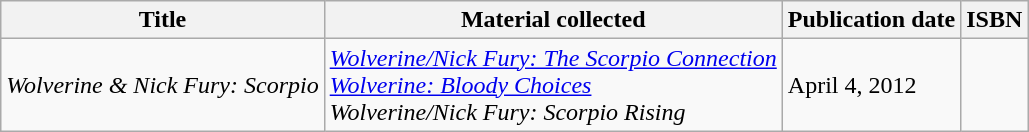<table class="wikitable">
<tr>
<th>Title</th>
<th>Material collected</th>
<th>Publication date</th>
<th>ISBN</th>
</tr>
<tr>
<td><em>Wolverine & Nick Fury: Scorpio</em></td>
<td><em><a href='#'>Wolverine/Nick Fury: The Scorpio Connection</a></em><br><em><a href='#'>Wolverine: Bloody Choices</a></em><br><em>Wolverine/Nick Fury: Scorpio Rising</em></td>
<td>April 4, 2012</td>
<td></td>
</tr>
</table>
